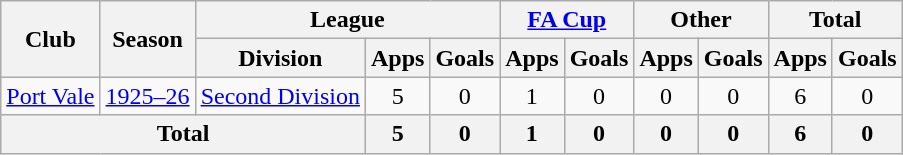<table class="wikitable" style="text-align:center">
<tr>
<th rowspan="2">Club</th>
<th rowspan="2">Season</th>
<th colspan="3">League</th>
<th colspan="2"><a href='#'>FA Cup</a></th>
<th colspan="2">Other</th>
<th colspan="2">Total</th>
</tr>
<tr>
<th>Division</th>
<th>Apps</th>
<th>Goals</th>
<th>Apps</th>
<th>Goals</th>
<th>Apps</th>
<th>Goals</th>
<th>Apps</th>
<th>Goals</th>
</tr>
<tr>
<td><a href='#'>Port Vale</a></td>
<td><a href='#'>1925–26</a></td>
<td><a href='#'>Second Division</a></td>
<td>5</td>
<td>0</td>
<td>1</td>
<td>0</td>
<td>0</td>
<td>0</td>
<td>6</td>
<td>0</td>
</tr>
<tr>
<th colspan="3">Total</th>
<th>5</th>
<th>0</th>
<th>1</th>
<th>0</th>
<th>0</th>
<th>0</th>
<th>6</th>
<th>0</th>
</tr>
</table>
